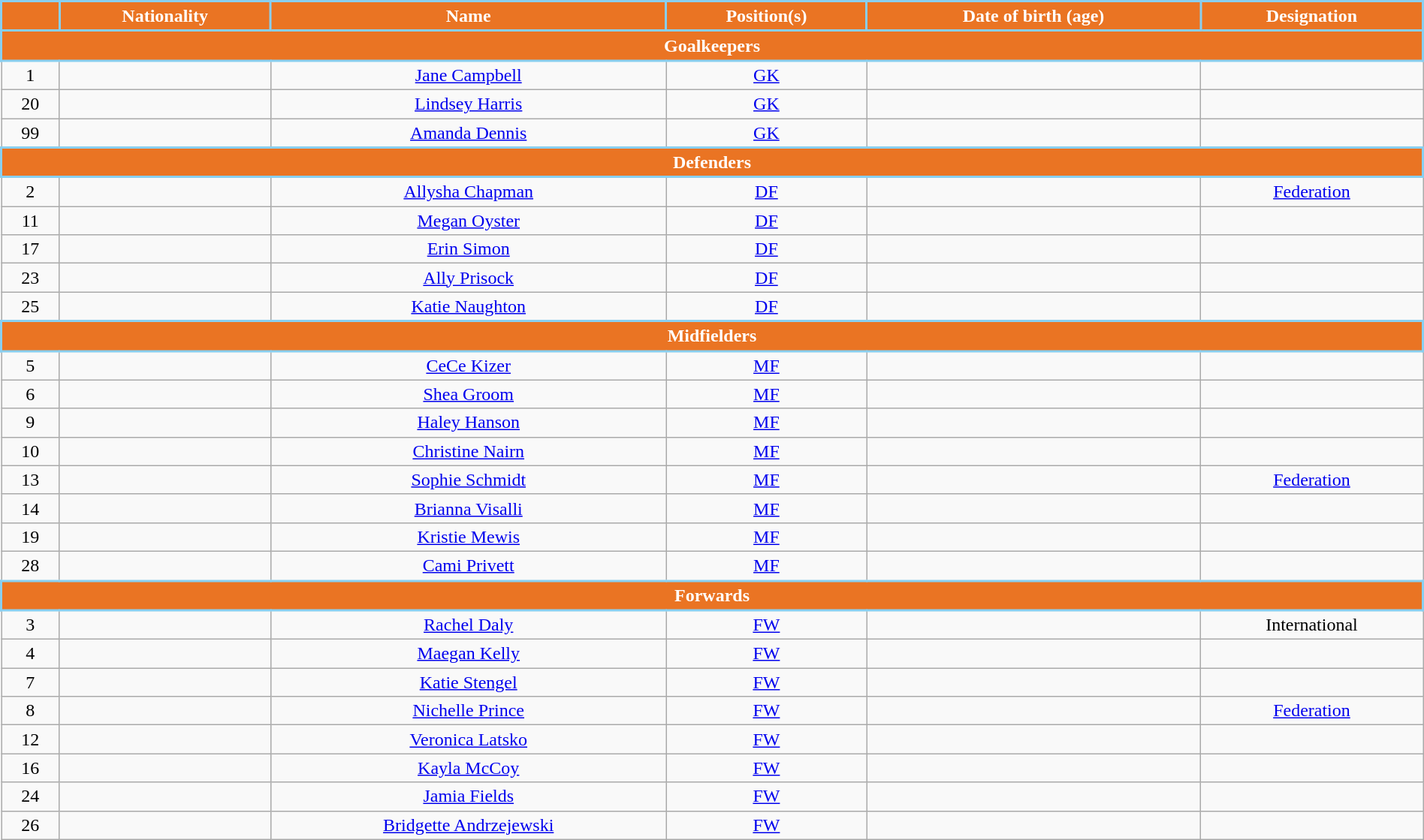<table class="wikitable" style="text-align:center; font-size:100%; width:100%;">
<tr>
<th style="background:#EA7423; color:#FFFFFF; border:2px solid #89CFF0; text-align:center;"></th>
<th style="background:#EA7423; color:#FFFFFF; border:2px solid #89CFF0; text-align:center;">Nationality</th>
<th style="background:#EA7423; color:#FFFFFF; border:2px solid #89CFF0; text-align:center;">Name</th>
<th style="background:#EA7423; color:#FFFFFF; border:2px solid #89CFF0; text-align:center;">Position(s)</th>
<th style="background:#EA7423; color:#FFFFFF; border:2px solid #89CFF0; text-align:center;">Date of birth (age)</th>
<th style="background:#EA7423; color:#FFFFFF; border:2px solid #89CFF0; text-align:center;">Designation</th>
</tr>
<tr>
<th colspan="6" style="text-align:center; background:#EA7423; color:#FFFFFF; border:2px solid #89CFF0;">Goalkeepers</th>
</tr>
<tr>
<td>1</td>
<td></td>
<td><a href='#'>Jane Campbell</a></td>
<td><a href='#'>GK</a></td>
<td></td>
<td></td>
</tr>
<tr>
<td>20</td>
<td></td>
<td><a href='#'>Lindsey Harris</a></td>
<td><a href='#'>GK</a></td>
<td></td>
<td></td>
</tr>
<tr>
<td>99</td>
<td></td>
<td><a href='#'>Amanda Dennis</a></td>
<td><a href='#'>GK</a></td>
<td></td>
<td></td>
</tr>
<tr>
<th colspan="6" style="text-align:center; background:#EA7423; color:#FFFFFF; border:2px solid #89CFF0;">Defenders</th>
</tr>
<tr>
<td>2</td>
<td></td>
<td><a href='#'>Allysha Chapman</a></td>
<td><a href='#'>DF</a></td>
<td></td>
<td><a href='#'>Federation</a></td>
</tr>
<tr>
<td>11</td>
<td></td>
<td><a href='#'>Megan Oyster</a></td>
<td><a href='#'>DF</a></td>
<td></td>
<td></td>
</tr>
<tr>
<td>17</td>
<td></td>
<td><a href='#'>Erin Simon</a></td>
<td><a href='#'>DF</a></td>
<td></td>
<td></td>
</tr>
<tr>
<td>23</td>
<td></td>
<td><a href='#'>Ally Prisock</a></td>
<td><a href='#'>DF</a></td>
<td></td>
<td></td>
</tr>
<tr>
<td>25</td>
<td></td>
<td><a href='#'>Katie Naughton</a></td>
<td><a href='#'>DF</a></td>
<td></td>
<td></td>
</tr>
<tr>
<th colspan="6" style="text-align:center; background:#EA7423; color:#FFFFFF; border:2px solid #89CFF0;">Midfielders</th>
</tr>
<tr>
<td>5</td>
<td></td>
<td><a href='#'>CeCe Kizer</a></td>
<td><a href='#'>MF</a></td>
<td></td>
<td></td>
</tr>
<tr>
<td>6</td>
<td></td>
<td><a href='#'>Shea Groom</a></td>
<td><a href='#'>MF</a></td>
<td></td>
<td></td>
</tr>
<tr>
<td>9</td>
<td></td>
<td><a href='#'>Haley Hanson</a></td>
<td><a href='#'>MF</a></td>
<td></td>
<td></td>
</tr>
<tr>
<td>10</td>
<td></td>
<td><a href='#'>Christine Nairn</a></td>
<td><a href='#'>MF</a></td>
<td></td>
<td></td>
</tr>
<tr>
<td>13</td>
<td></td>
<td><a href='#'>Sophie Schmidt</a></td>
<td><a href='#'>MF</a></td>
<td></td>
<td><a href='#'>Federation</a></td>
</tr>
<tr>
<td>14</td>
<td></td>
<td><a href='#'>Brianna Visalli</a></td>
<td><a href='#'>MF</a></td>
<td></td>
<td></td>
</tr>
<tr>
<td>19</td>
<td></td>
<td><a href='#'>Kristie Mewis</a></td>
<td><a href='#'>MF</a></td>
<td></td>
<td></td>
</tr>
<tr>
<td>28</td>
<td></td>
<td><a href='#'>Cami Privett</a></td>
<td><a href='#'>MF</a></td>
<td></td>
<td></td>
</tr>
<tr>
<th colspan="6" style="text-align:center; background:#EA7423; color:#FFFFFF; border:2px solid #89CFF0;">Forwards</th>
</tr>
<tr>
<td>3</td>
<td></td>
<td><a href='#'>Rachel Daly</a></td>
<td><a href='#'>FW</a></td>
<td></td>
<td>International</td>
</tr>
<tr>
<td>4</td>
<td></td>
<td><a href='#'>Maegan Kelly</a></td>
<td><a href='#'>FW</a></td>
<td></td>
<td></td>
</tr>
<tr>
<td>7</td>
<td></td>
<td><a href='#'>Katie Stengel</a></td>
<td><a href='#'>FW</a></td>
<td></td>
<td></td>
</tr>
<tr>
<td>8</td>
<td></td>
<td><a href='#'>Nichelle Prince</a></td>
<td><a href='#'>FW</a></td>
<td></td>
<td><a href='#'>Federation</a></td>
</tr>
<tr>
<td>12</td>
<td></td>
<td><a href='#'>Veronica Latsko</a></td>
<td><a href='#'>FW</a></td>
<td></td>
<td></td>
</tr>
<tr>
<td>16</td>
<td></td>
<td><a href='#'>Kayla McCoy</a></td>
<td><a href='#'>FW</a></td>
<td></td>
<td></td>
</tr>
<tr>
<td>24</td>
<td></td>
<td><a href='#'>Jamia Fields</a></td>
<td><a href='#'>FW</a></td>
<td></td>
<td></td>
</tr>
<tr>
<td>26</td>
<td></td>
<td><a href='#'>Bridgette Andrzejewski</a></td>
<td><a href='#'>FW</a></td>
<td></td>
<td></td>
</tr>
</table>
